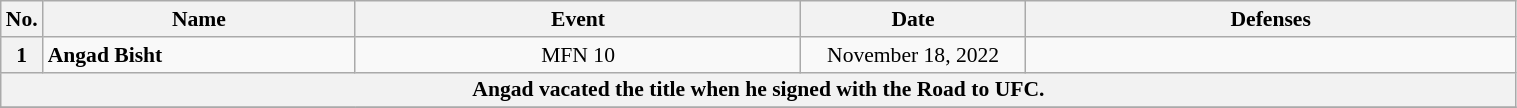<table class="wikitable" style="width:80%; font-size:90%">
<tr>
<th style= width:1%;">No.</th>
<th style= width:21%;">Name</th>
<th style= width:30%;">Event</th>
<th style=width:15%;">Date</th>
<th style= width:40%;">Defenses</th>
</tr>
<tr>
<th>1</th>
<td align=left> <strong>Angad Bisht</strong> <br></td>
<td align=center>MFN 10 <br></td>
<td align=center>November 18, 2022</td>
<td align=center></td>
</tr>
<tr>
<th colspan="5">Angad vacated the title when he signed with the Road to UFC.</th>
</tr>
<tr>
</tr>
</table>
